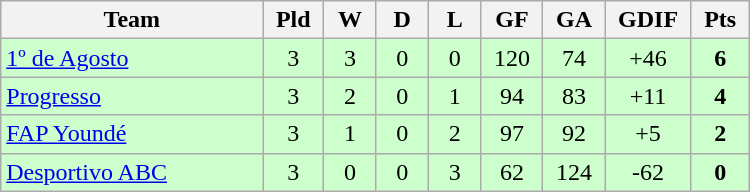<table class=wikitable style="text-align:center" width=500>
<tr>
<th width=25%>Team</th>
<th width=5%>Pld</th>
<th width=5%>W</th>
<th width=5%>D</th>
<th width=5%>L</th>
<th width=5%>GF</th>
<th width=5%>GA</th>
<th width=5%>GDIF</th>
<th width=5%>Pts</th>
</tr>
<tr bgcolor=#ccffcc>
<td align="left"> <a href='#'>1º de Agosto</a></td>
<td>3</td>
<td>3</td>
<td>0</td>
<td>0</td>
<td>120</td>
<td>74</td>
<td>+46</td>
<td><strong>6</strong></td>
</tr>
<tr bgcolor=#ccffcc>
<td align="left"> <a href='#'>Progresso</a></td>
<td>3</td>
<td>2</td>
<td>0</td>
<td>1</td>
<td>94</td>
<td>83</td>
<td>+11</td>
<td><strong>4</strong></td>
</tr>
<tr bgcolor=#ccffcc>
<td align="left"> <a href='#'>FAP Youndé</a></td>
<td>3</td>
<td>1</td>
<td>0</td>
<td>2</td>
<td>97</td>
<td>92</td>
<td>+5</td>
<td><strong>2</strong></td>
</tr>
<tr bgcolor=#ccffcc>
<td align="left"> <a href='#'>Desportivo ABC</a></td>
<td>3</td>
<td>0</td>
<td>0</td>
<td>3</td>
<td>62</td>
<td>124</td>
<td>-62</td>
<td><strong>0</strong></td>
</tr>
</table>
